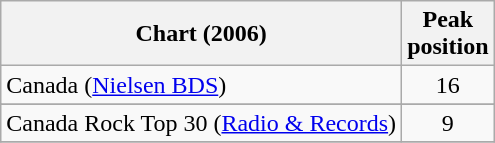<table class="wikitable sortable">
<tr>
<th>Chart (2006)</th>
<th>Peak<br>position</th>
</tr>
<tr>
<td>Canada (<a href='#'>Nielsen BDS</a>)</td>
<td align="center">16</td>
</tr>
<tr>
</tr>
<tr>
<td>Canada Rock Top 30 (<a href='#'>Radio & Records</a>)</td>
<td align="center">9</td>
</tr>
<tr>
</tr>
</table>
